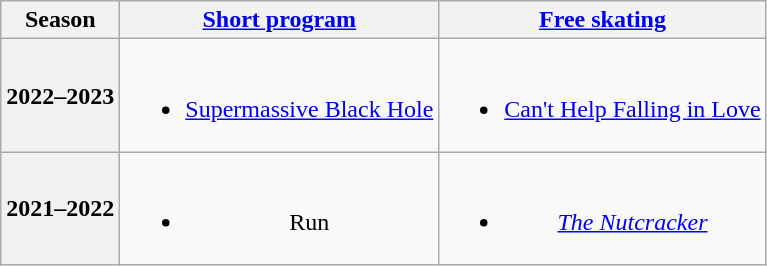<table class="wikitable" style="text-align:center">
<tr>
<th>Season</th>
<th><a href='#'>Short program</a></th>
<th><a href='#'>Free skating</a></th>
</tr>
<tr>
<th>2022–2023 <br> </th>
<td><br><ul><li><a href='#'>Supermassive Black Hole</a> <br> </li></ul></td>
<td><br><ul><li><a href='#'>Can't Help Falling in Love</a> <br> </li></ul></td>
</tr>
<tr>
<th>2021–2022 <br> </th>
<td><br><ul><li>Run <br> </li></ul></td>
<td><br><ul><li><em><a href='#'>The Nutcracker</a></em> <br> </li></ul></td>
</tr>
</table>
